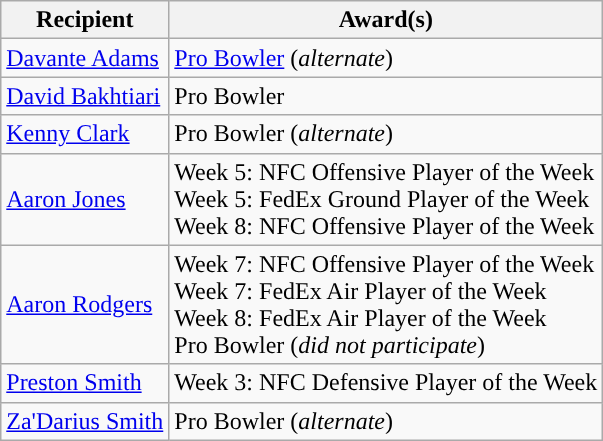<table class="wikitable">
<tr>
<th>Recipient</th>
<th>Award(s)</th>
</tr>
<tr>
<td><a href='#'>Davante Adams</a></td>
<td><a href='#'>Pro Bowler</a> (<em>alternate</em>)</td>
</tr>
<tr>
<td><a href='#'>David Bakhtiari</a></td>
<td>Pro Bowler</td>
</tr>
<tr>
<td><a href='#'>Kenny Clark</a></td>
<td>Pro Bowler (<em>alternate</em>)</td>
</tr>
<tr>
<td><a href='#'>Aaron Jones</a></td>
<td>Week 5: NFC Offensive Player of the Week<br>Week 5: FedEx Ground Player of the Week<br>Week 8: NFC Offensive Player of the Week</td>
</tr>
<tr>
<td><a href='#'>Aaron Rodgers</a></td>
<td>Week 7: NFC Offensive Player of the Week<br>Week 7: FedEx Air Player of the Week<br>Week 8: FedEx Air Player of the Week<br>Pro Bowler (<em>did not participate</em>)</td>
</tr>
<tr>
<td><a href='#'>Preston Smith</a></td>
<td>Week 3: NFC Defensive Player of the Week</td>
</tr>
<tr>
<td><a href='#'>Za'Darius Smith</a></td>
<td>Pro Bowler (<em>alternate</em>)</td>
</tr>
</table>
